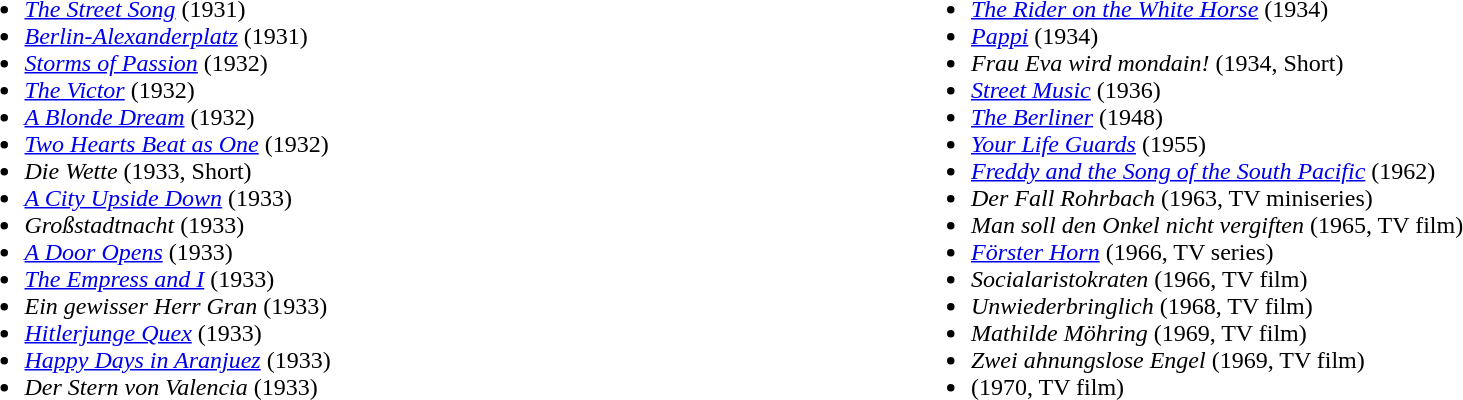<table width="100%" align="center"|>
<tr>
<td width="50%" valign="top"><br><ul><li><em><a href='#'>The Street Song</a></em> (1931)</li><li><em><a href='#'>Berlin-Alexanderplatz</a></em> (1931)</li><li><em><a href='#'>Storms of Passion</a></em> (1932)</li><li><em><a href='#'>The Victor</a></em> (1932)</li><li><em><a href='#'>A Blonde Dream</a></em> (1932)</li><li><em><a href='#'>Two Hearts Beat as One</a></em> (1932)</li><li><em>Die Wette</em> (1933, Short)</li><li><em><a href='#'>A City Upside Down</a></em> (1933)</li><li><em>Großstadtnacht</em> (1933)</li><li><em><a href='#'>A Door Opens</a></em> (1933)</li><li><em><a href='#'>The Empress and I</a></em> (1933)</li><li><em>Ein gewisser Herr Gran</em> (1933)</li><li><em><a href='#'>Hitlerjunge Quex</a></em> (1933)</li><li><em><a href='#'>Happy Days in Aranjuez</a></em> (1933)</li><li><em>Der Stern von Valencia</em> (1933)</li></ul></td>
<td width="50%" valign="top"><br><ul><li><em><a href='#'>The Rider on the White Horse</a></em> (1934)</li><li><em><a href='#'>Pappi</a></em> (1934)</li><li><em>Frau Eva wird mondain!</em> (1934, Short)</li><li><em><a href='#'>Street Music</a></em> (1936)</li><li><em><a href='#'>The Berliner</a></em> (1948)</li><li><em><a href='#'>Your Life Guards</a></em> (1955)</li><li><em><a href='#'>Freddy and the Song of the South Pacific</a></em> (1962)</li><li><em>Der Fall Rohrbach</em> (1963, TV miniseries)</li><li><em>Man soll den Onkel nicht vergiften</em> (1965, TV film)</li><li><em><a href='#'>Förster Horn</a></em> (1966, TV series)</li><li><em>Socialaristokraten</em> (1966, TV film)</li><li><em>Unwiederbringlich</em> (1968, TV film)</li><li><em>Mathilde Möhring</em> (1969, TV film)</li><li><em>Zwei ahnungslose Engel</em> (1969, TV film)</li><li><em></em> (1970, TV film)</li></ul></td>
</tr>
<tr>
</tr>
</table>
